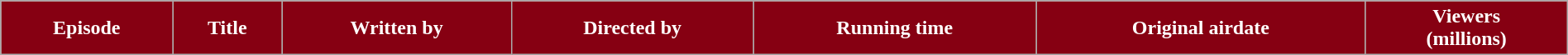<table class="wikitable plainrowheaders" style="width:100%;">
<tr style="color:#fff;">
<th style="background:#860012;">Episode</th>
<th style="background:#860012;">Title</th>
<th style="background:#860012;">Written by</th>
<th style="background:#860012;">Directed by</th>
<th style="background:#860012;">Running time</th>
<th style="background:#860012;">Original airdate</th>
<th style="background:#860012;">Viewers<br>(millions)<br></th>
</tr>
</table>
